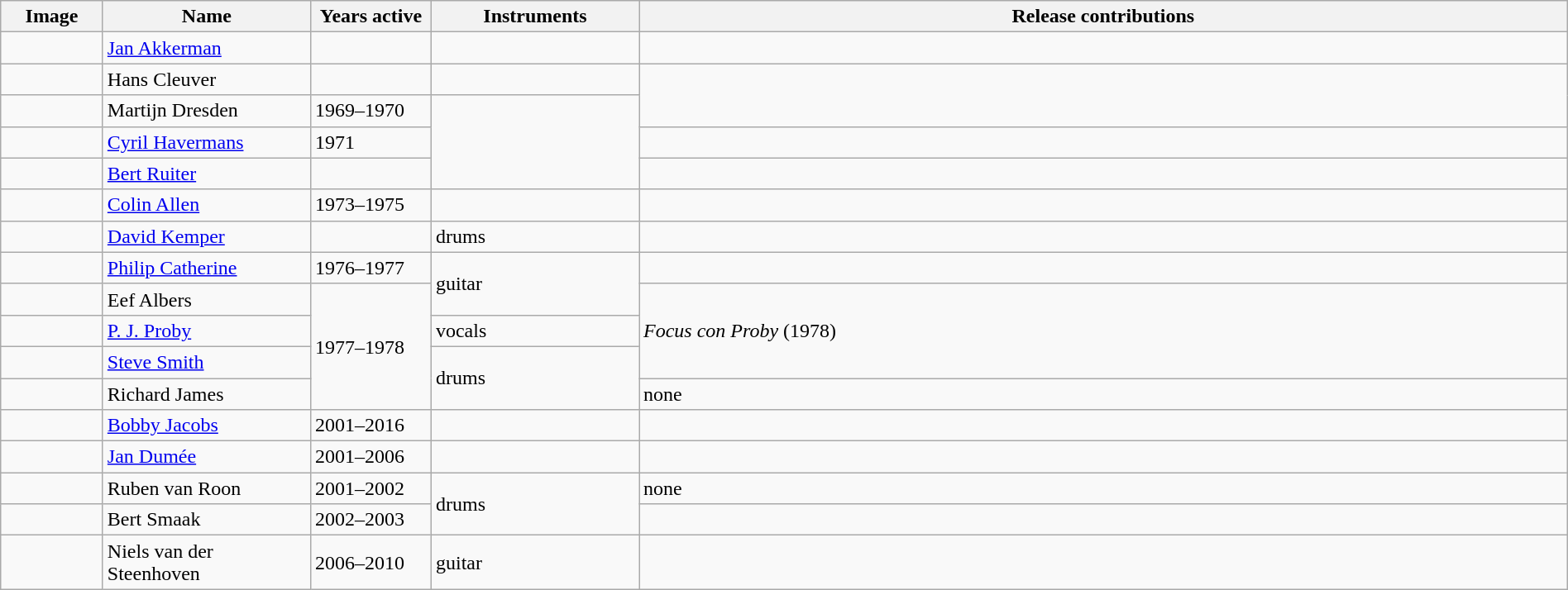<table class="wikitable" border="1" width=100%>
<tr>
<th width="75">Image</th>
<th width="160">Name</th>
<th width="90">Years active</th>
<th width="160">Instruments</th>
<th>Release contributions</th>
</tr>
<tr>
<td></td>
<td><a href='#'>Jan Akkerman</a></td>
<td></td>
<td></td>
<td></td>
</tr>
<tr>
<td></td>
<td>Hans Cleuver</td>
<td></td>
<td></td>
<td rowspan="2"></td>
</tr>
<tr>
<td></td>
<td>Martijn Dresden</td>
<td>1969–1970</td>
<td rowspan="3"></td>
</tr>
<tr>
<td></td>
<td><a href='#'>Cyril Havermans</a></td>
<td>1971</td>
<td></td>
</tr>
<tr>
<td></td>
<td><a href='#'>Bert Ruiter</a></td>
<td> </td>
<td></td>
</tr>
<tr>
<td></td>
<td><a href='#'>Colin Allen</a></td>
<td>1973–1975</td>
<td></td>
<td></td>
</tr>
<tr>
<td></td>
<td><a href='#'>David Kemper</a></td>
<td></td>
<td>drums</td>
<td></td>
</tr>
<tr>
<td></td>
<td><a href='#'>Philip Catherine</a></td>
<td>1976–1977</td>
<td rowspan="2">guitar</td>
<td></td>
</tr>
<tr>
<td></td>
<td>Eef Albers</td>
<td rowspan="4">1977–1978</td>
<td rowspan="3"><em>Focus con Proby</em> (1978)</td>
</tr>
<tr>
<td></td>
<td><a href='#'>P. J. Proby</a></td>
<td>vocals</td>
</tr>
<tr>
<td></td>
<td><a href='#'>Steve Smith</a></td>
<td rowspan="2">drums</td>
</tr>
<tr>
<td></td>
<td>Richard James</td>
<td>none </td>
</tr>
<tr>
<td></td>
<td><a href='#'>Bobby Jacobs</a></td>
<td 1993-1995>2001–2016</td>
<td></td>
<td></td>
</tr>
<tr>
<td></td>
<td><a href='#'>Jan Dumée</a></td>
<td>2001–2006</td>
<td></td>
<td></td>
</tr>
<tr>
<td></td>
<td>Ruben van Roon</td>
<td 1993-1995>2001–2002</td>
<td rowspan="2">drums</td>
<td>none </td>
</tr>
<tr>
<td></td>
<td>Bert Smaak</td>
<td>2002–2003</td>
<td></td>
</tr>
<tr>
<td></td>
<td>Niels van der Steenhoven</td>
<td>2006–2010</td>
<td>guitar</td>
<td></td>
</tr>
</table>
